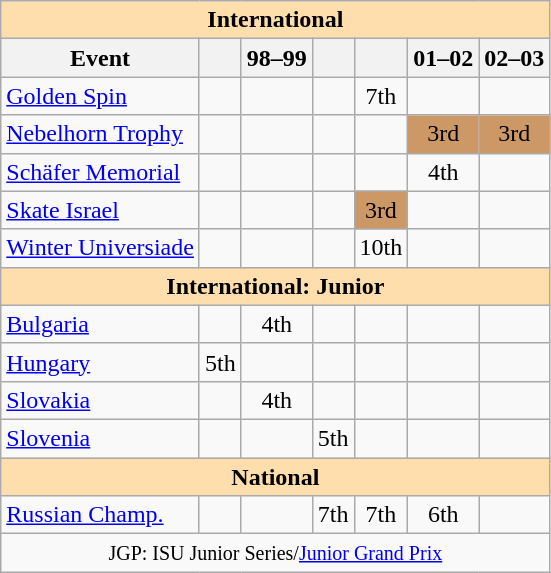<table class="wikitable" style="text-align:center">
<tr>
<th style="background-color: #ffdead; " colspan=7 align=center>International</th>
</tr>
<tr>
<th>Event</th>
<th></th>
<th>98–99</th>
<th></th>
<th></th>
<th>01–02</th>
<th>02–03</th>
</tr>
<tr>
<td align=left><a href='#'>Golden Spin</a></td>
<td></td>
<td></td>
<td></td>
<td>7th</td>
<td></td>
<td></td>
</tr>
<tr>
<td align=left><a href='#'>Nebelhorn Trophy</a></td>
<td></td>
<td></td>
<td></td>
<td></td>
<td bgcolor=cc9966>3rd</td>
<td bgcolor=cc9966>3rd</td>
</tr>
<tr>
<td align=left><a href='#'>Schäfer Memorial</a></td>
<td></td>
<td></td>
<td></td>
<td></td>
<td>4th</td>
<td></td>
</tr>
<tr>
<td align=left><a href='#'>Skate Israel</a></td>
<td></td>
<td></td>
<td></td>
<td bgcolor=cc9966>3rd</td>
<td></td>
<td></td>
</tr>
<tr>
<td align=left><a href='#'>Winter Universiade</a></td>
<td></td>
<td></td>
<td></td>
<td>10th</td>
<td></td>
<td></td>
</tr>
<tr>
<th style="background-color: #ffdead; " colspan=7 align=center>International: Junior</th>
</tr>
<tr>
<td align=left> <a href='#'>Bulgaria</a></td>
<td></td>
<td>4th</td>
<td></td>
<td></td>
<td></td>
<td></td>
</tr>
<tr>
<td align=left> <a href='#'>Hungary</a></td>
<td>5th</td>
<td></td>
<td></td>
<td></td>
<td></td>
<td></td>
</tr>
<tr>
<td align=left> <a href='#'>Slovakia</a></td>
<td></td>
<td>4th</td>
<td></td>
<td></td>
<td></td>
<td></td>
</tr>
<tr>
<td align=left> <a href='#'>Slovenia</a></td>
<td></td>
<td></td>
<td>5th</td>
<td></td>
<td></td>
<td></td>
</tr>
<tr>
<th style="background-color: #ffdead; " colspan=7 align=center>National</th>
</tr>
<tr>
<td align=left><a href='#'>Russian Champ.</a></td>
<td></td>
<td></td>
<td>7th</td>
<td>7th</td>
<td>6th</td>
<td></td>
</tr>
<tr>
<td colspan=7 align=center><small> JGP: ISU Junior Series/<a href='#'>Junior Grand Prix</a> </small></td>
</tr>
</table>
